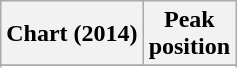<table class="wikitable sortable plainrowheaders">
<tr>
<th align="left">Chart (2014)</th>
<th align="center">Peak<br>position</th>
</tr>
<tr>
</tr>
<tr>
</tr>
</table>
